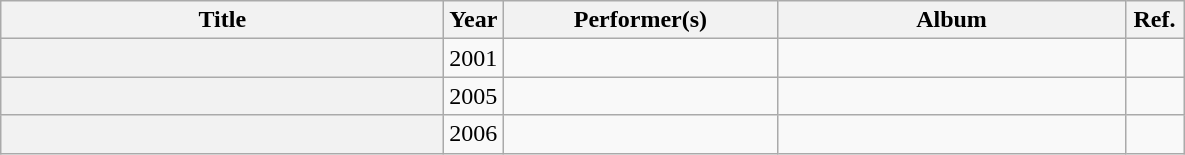<table class="wikitable plainrowheaders sortable" style="text-align:center;">
<tr>
<th scope="col" style="width: 18em;">Title</th>
<th scope="col" style="width: 2em;">Year</th>
<th scope="col" style="width: 11em;">Performer(s)</th>
<th scope="col" style="width: 14em;">Album</th>
<th scope="col" style="width: 2em;" class="unsortable">Ref.</th>
</tr>
<tr>
<th scope="row"></th>
<td>2001</td>
<td></td>
<td></td>
<td></td>
</tr>
<tr>
<th scope="row"></th>
<td>2005</td>
<td></td>
<td></td>
<td></td>
</tr>
<tr>
<th scope="row"></th>
<td>2006</td>
<td></td>
<td></td>
<td></td>
</tr>
</table>
